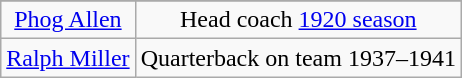<table class="wikitable" style="text-align:center;">
<tr>
</tr>
<tr>
<td><a href='#'>Phog Allen</a></td>
<td>Head coach <a href='#'>1920 season</a></td>
</tr>
<tr>
<td><a href='#'>Ralph Miller</a></td>
<td>Quarterback on team 1937–1941</td>
</tr>
</table>
